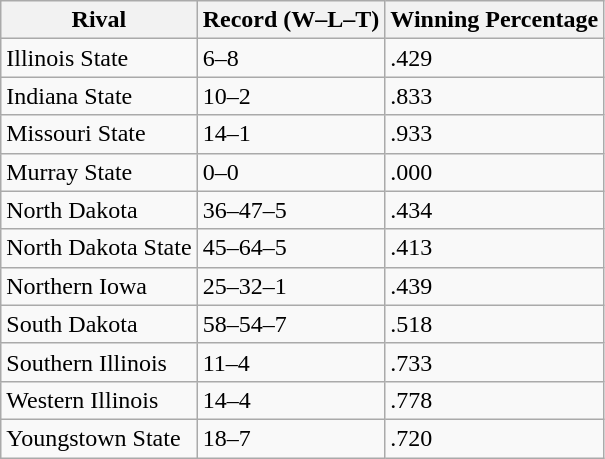<table class="wikitable">
<tr>
<th>Rival</th>
<th>Record (W–L–T)</th>
<th>Winning Percentage</th>
</tr>
<tr>
<td>Illinois State</td>
<td>6–8</td>
<td>.429</td>
</tr>
<tr>
<td>Indiana State</td>
<td>10–2</td>
<td>.833</td>
</tr>
<tr>
<td>Missouri State</td>
<td>14–1</td>
<td>.933</td>
</tr>
<tr>
<td>Murray State</td>
<td>0–0</td>
<td>.000</td>
</tr>
<tr>
<td>North Dakota</td>
<td>36–47–5</td>
<td>.434</td>
</tr>
<tr>
<td>North Dakota State</td>
<td>45–64–5</td>
<td>.413</td>
</tr>
<tr>
<td>Northern Iowa</td>
<td>25–32–1</td>
<td>.439</td>
</tr>
<tr>
<td>South Dakota</td>
<td>58–54–7</td>
<td>.518</td>
</tr>
<tr>
<td>Southern Illinois</td>
<td>11–4</td>
<td>.733</td>
</tr>
<tr>
<td>Western Illinois</td>
<td>14–4</td>
<td>.778</td>
</tr>
<tr>
<td>Youngstown State</td>
<td>18–7</td>
<td>.720</td>
</tr>
</table>
